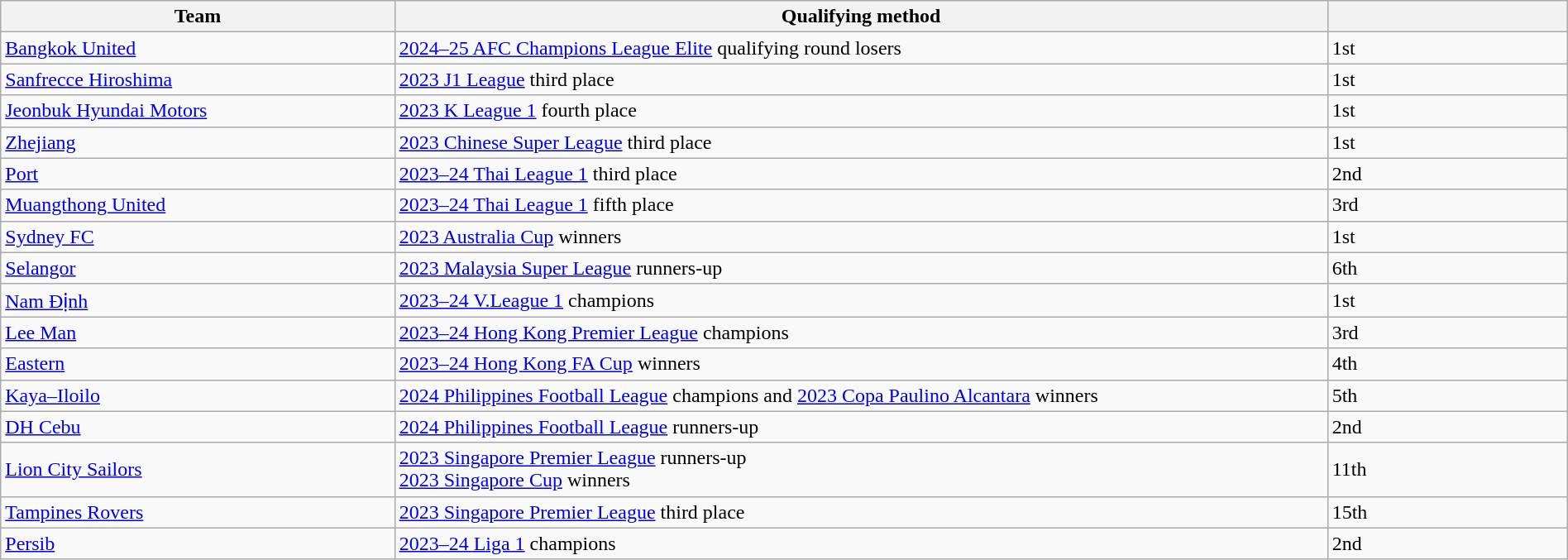<table class="wikitable" style="table-layout:fixed;width:100%;">
<tr>
<th width=25%>Team</th>
<th width=60%>Qualifying method</th>
<th width=15%> </th>
</tr>
<tr>
<td> <a href='#'>Bangkok United</a></td>
<td><a href='#'>2024–25 AFC Champions League Elite</a> qualifying round losers</td>
<td>1st</td>
</tr>
<tr>
<td> <a href='#'>Sanfrecce Hiroshima</a></td>
<td><a href='#'>2023 J1 League</a> third place</td>
<td>1st</td>
</tr>
<tr>
<td> <a href='#'>Jeonbuk Hyundai Motors</a></td>
<td><a href='#'>2023 K League 1</a> fourth place</td>
<td>1st</td>
</tr>
<tr>
<td> <a href='#'>Zhejiang</a></td>
<td><a href='#'>2023 Chinese Super League</a> third place</td>
<td>1st</td>
</tr>
<tr>
<td> <a href='#'>Port</a></td>
<td><a href='#'>2023–24 Thai League 1</a> third place</td>
<td>2nd </td>
</tr>
<tr>
<td> <a href='#'>Muangthong United</a></td>
<td><a href='#'>2023–24 Thai League 1</a> fifth place</td>
<td>3rd </td>
</tr>
<tr>
<td> <a href='#'>Sydney FC</a></td>
<td><a href='#'>2023 Australia Cup</a> winners</td>
<td>1st</td>
</tr>
<tr>
<td> <a href='#'>Selangor</a></td>
<td><a href='#'>2023 Malaysia Super League</a> runners-up</td>
<td>6th </td>
</tr>
<tr>
<td> <a href='#'>Nam Định</a></td>
<td><a href='#'>2023–24 V.League 1</a> champions</td>
<td>1st</td>
</tr>
<tr>
<td> <a href='#'>Lee Man</a></td>
<td><a href='#'>2023–24 Hong Kong Premier League</a> champions</td>
<td>3rd </td>
</tr>
<tr>
<td> <a href='#'>Eastern</a></td>
<td><a href='#'>2023–24 Hong Kong FA Cup</a> winners</td>
<td>4th </td>
</tr>
<tr>
<td> <a href='#'>Kaya–Iloilo</a></td>
<td><a href='#'>2024 Philippines Football League</a> champions and <a href='#'>2023 Copa Paulino Alcantara</a> winners</td>
<td>5th </td>
</tr>
<tr>
<td> <a href='#'>DH Cebu</a></td>
<td><a href='#'>2024 Philippines Football League</a> runners-up</td>
<td>2nd </td>
</tr>
<tr>
<td> <a href='#'>Lion City Sailors</a></td>
<td><a href='#'>2023 Singapore Premier League</a> runners-up<br><a href='#'>2023 Singapore Cup</a> winners</td>
<td>11th </td>
</tr>
<tr>
<td> <a href='#'>Tampines Rovers</a></td>
<td><a href='#'>2023 Singapore Premier League</a> third place</td>
<td>15th </td>
</tr>
<tr>
<td> <a href='#'>Persib</a></td>
<td><a href='#'>2023–24 Liga 1</a> champions</td>
<td>2nd </td>
</tr>
</table>
